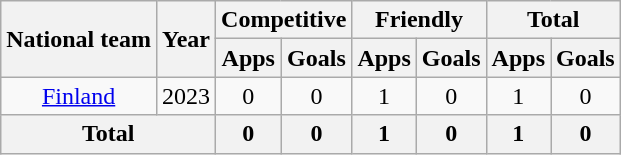<table class="wikitable" style="text-align:center">
<tr>
<th rowspan="2">National team</th>
<th rowspan="2">Year</th>
<th colspan="2">Competitive</th>
<th colspan="2">Friendly</th>
<th colspan="2">Total</th>
</tr>
<tr>
<th>Apps</th>
<th>Goals</th>
<th>Apps</th>
<th>Goals</th>
<th>Apps</th>
<th>Goals</th>
</tr>
<tr>
<td rowspan=1><a href='#'>Finland</a></td>
<td>2023</td>
<td>0</td>
<td>0</td>
<td>1</td>
<td>0</td>
<td>1</td>
<td>0</td>
</tr>
<tr>
<th colspan=2>Total</th>
<th>0</th>
<th>0</th>
<th>1</th>
<th>0</th>
<th>1</th>
<th>0</th>
</tr>
</table>
